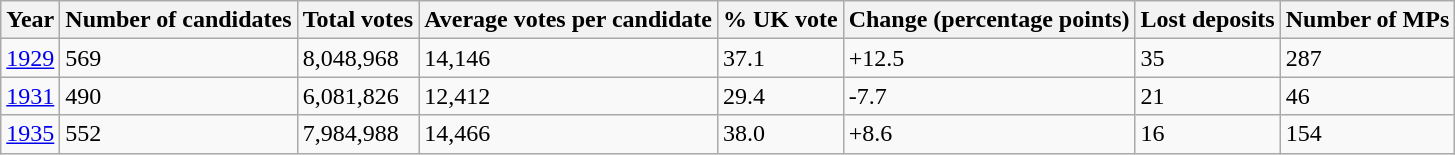<table class="wikitable sortable">
<tr>
<th>Year</th>
<th>Number of candidates</th>
<th>Total votes</th>
<th>Average votes per candidate</th>
<th>% UK vote</th>
<th>Change (percentage points)</th>
<th>Lost deposits</th>
<th>Number of MPs</th>
</tr>
<tr>
<td><a href='#'>1929</a></td>
<td>569</td>
<td>8,048,968</td>
<td>14,146</td>
<td>37.1</td>
<td>+12.5</td>
<td>35</td>
<td>287</td>
</tr>
<tr>
<td><a href='#'>1931</a></td>
<td>490</td>
<td>6,081,826</td>
<td>12,412</td>
<td>29.4</td>
<td>-7.7</td>
<td>21</td>
<td>46</td>
</tr>
<tr>
<td><a href='#'>1935</a></td>
<td>552</td>
<td>7,984,988</td>
<td>14,466</td>
<td>38.0</td>
<td>+8.6</td>
<td>16</td>
<td>154</td>
</tr>
</table>
